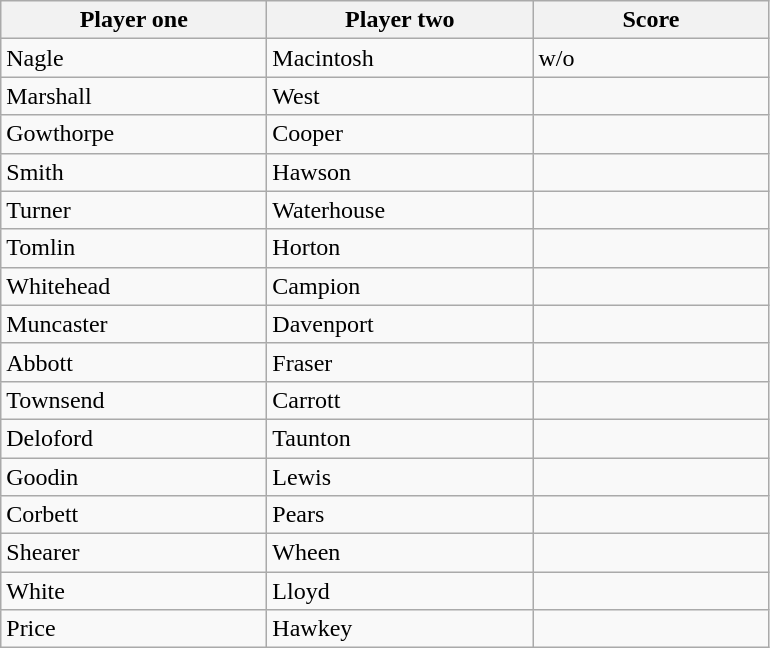<table class="wikitable">
<tr>
<th width=170>Player one</th>
<th width=170>Player two</th>
<th width=150>Score</th>
</tr>
<tr>
<td> Nagle</td>
<td> Macintosh</td>
<td>w/o</td>
</tr>
<tr>
<td> Marshall</td>
<td> West</td>
<td></td>
</tr>
<tr>
<td> Gowthorpe</td>
<td> Cooper</td>
<td></td>
</tr>
<tr>
<td> Smith</td>
<td> Hawson</td>
<td></td>
</tr>
<tr>
<td> Turner</td>
<td> Waterhouse</td>
<td></td>
</tr>
<tr>
<td> Tomlin</td>
<td> Horton</td>
<td></td>
</tr>
<tr>
<td> Whitehead</td>
<td> Campion</td>
<td></td>
</tr>
<tr>
<td> Muncaster</td>
<td> Davenport</td>
<td></td>
</tr>
<tr>
<td> Abbott</td>
<td> Fraser</td>
<td></td>
</tr>
<tr>
<td> Townsend</td>
<td> Carrott</td>
<td></td>
</tr>
<tr>
<td> Deloford</td>
<td> Taunton</td>
<td></td>
</tr>
<tr>
<td> Goodin</td>
<td> Lewis</td>
<td></td>
</tr>
<tr>
<td> Corbett</td>
<td> Pears</td>
<td></td>
</tr>
<tr>
<td> Shearer</td>
<td> Wheen</td>
<td></td>
</tr>
<tr>
<td> White</td>
<td> Lloyd</td>
<td></td>
</tr>
<tr>
<td> Price</td>
<td> Hawkey</td>
<td></td>
</tr>
</table>
